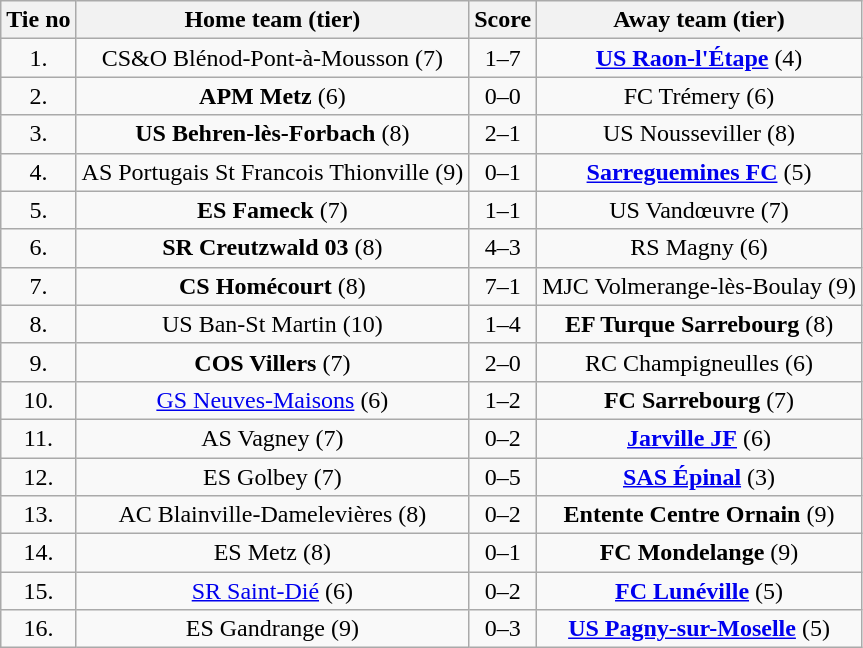<table class="wikitable" style="text-align: center">
<tr>
<th>Tie no</th>
<th>Home team (tier)</th>
<th>Score</th>
<th>Away team (tier)</th>
</tr>
<tr>
<td>1.</td>
<td>CS&O Blénod-Pont-à-Mousson (7)</td>
<td>1–7</td>
<td><strong><a href='#'>US Raon-l'Étape</a></strong> (4)</td>
</tr>
<tr>
<td>2.</td>
<td><strong>APM Metz</strong> (6)</td>
<td>0–0 </td>
<td>FC Trémery (6)</td>
</tr>
<tr>
<td>3.</td>
<td><strong>US Behren-lès-Forbach</strong> (8)</td>
<td>2–1</td>
<td>US Nousseviller (8)</td>
</tr>
<tr>
<td>4.</td>
<td>AS Portugais St Francois Thionville (9)</td>
<td>0–1</td>
<td><strong><a href='#'>Sarreguemines FC</a></strong> (5)</td>
</tr>
<tr>
<td>5.</td>
<td><strong>ES Fameck</strong> (7)</td>
<td>1–1 </td>
<td>US Vandœuvre (7)</td>
</tr>
<tr>
<td>6.</td>
<td><strong>SR Creutzwald 03</strong> (8)</td>
<td>4–3 </td>
<td>RS Magny (6)</td>
</tr>
<tr>
<td>7.</td>
<td><strong>CS Homécourt</strong> (8)</td>
<td>7–1</td>
<td>MJC Volmerange-lès-Boulay (9)</td>
</tr>
<tr>
<td>8.</td>
<td>US Ban-St Martin (10)</td>
<td>1–4</td>
<td><strong>EF Turque Sarrebourg</strong> (8)</td>
</tr>
<tr>
<td>9.</td>
<td><strong>COS Villers</strong> (7)</td>
<td>2–0</td>
<td>RC Champigneulles (6)</td>
</tr>
<tr>
<td>10.</td>
<td><a href='#'>GS Neuves-Maisons</a> (6)</td>
<td>1–2</td>
<td><strong>FC Sarrebourg</strong> (7)</td>
</tr>
<tr>
<td>11.</td>
<td>AS Vagney (7)</td>
<td>0–2</td>
<td><strong><a href='#'>Jarville JF</a></strong> (6)</td>
</tr>
<tr>
<td>12.</td>
<td>ES Golbey (7)</td>
<td>0–5</td>
<td><strong><a href='#'>SAS Épinal</a></strong> (3)</td>
</tr>
<tr>
<td>13.</td>
<td>AC Blainville-Damelevières (8)</td>
<td>0–2 </td>
<td><strong>Entente Centre Ornain</strong> (9)</td>
</tr>
<tr>
<td>14.</td>
<td>ES Metz (8)</td>
<td>0–1</td>
<td><strong>FC Mondelange</strong> (9)</td>
</tr>
<tr>
<td>15.</td>
<td><a href='#'>SR Saint-Dié</a> (6)</td>
<td>0–2</td>
<td><strong><a href='#'>FC Lunéville</a></strong> (5)</td>
</tr>
<tr>
<td>16.</td>
<td>ES Gandrange (9)</td>
<td>0–3</td>
<td><strong><a href='#'>US Pagny-sur-Moselle</a></strong> (5)</td>
</tr>
</table>
